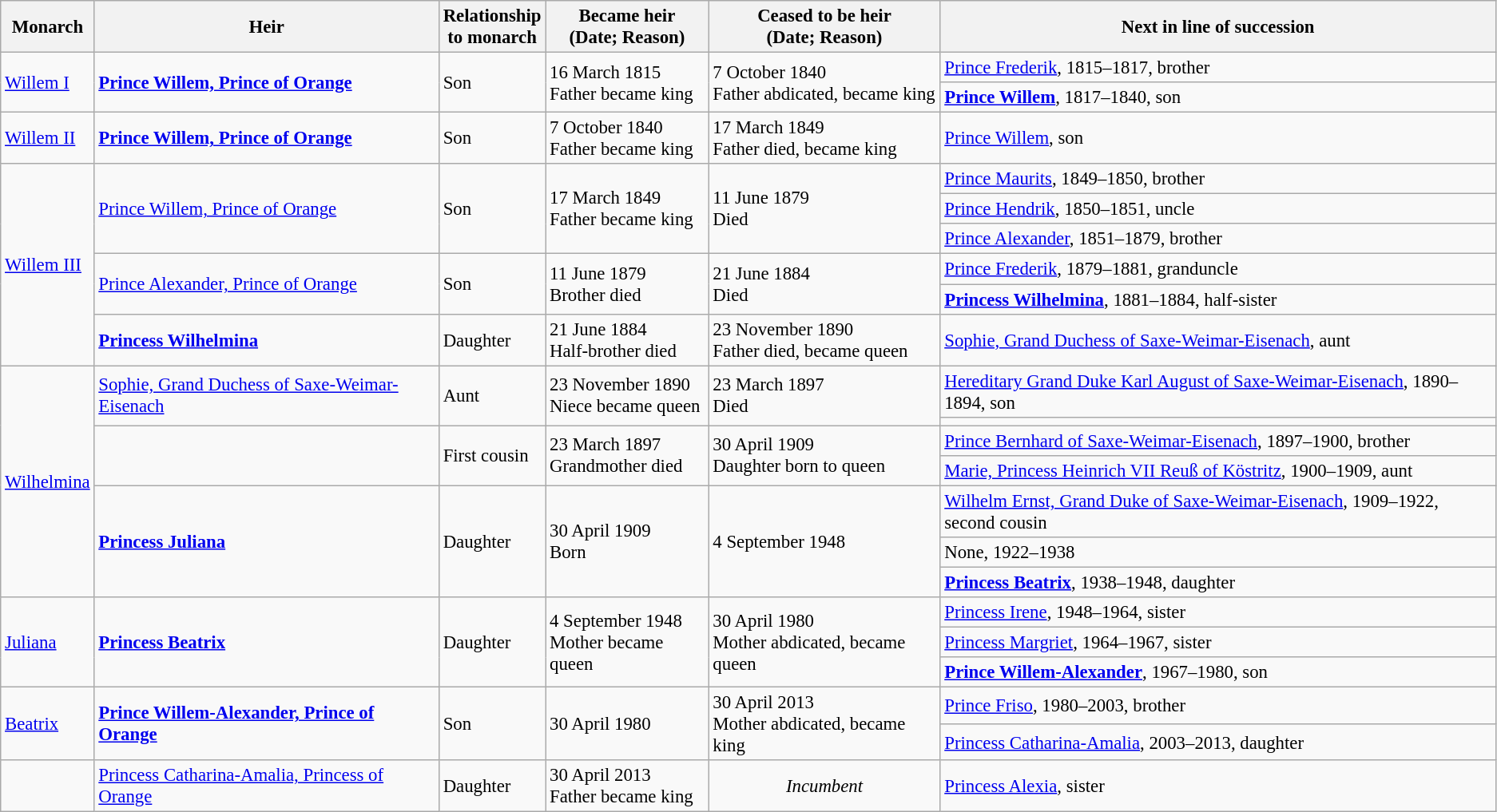<table class="wikitable" style="font-size:95%">
<tr>
<th>Monarch</th>
<th>Heir</th>
<th>Relationship<br>to monarch</th>
<th>Became heir<br>(Date; Reason)</th>
<th>Ceased to be heir<br>(Date; Reason)</th>
<th>Next in line of succession</th>
</tr>
<tr>
<td rowspan="2"><a href='#'>Willem I</a></td>
<td rowspan="2"><strong><a href='#'>Prince Willem, Prince of Orange</a></strong></td>
<td rowspan="2">Son</td>
<td rowspan="2">16 March 1815<br>Father became king</td>
<td rowspan="2">7 October 1840<br>Father abdicated, became king</td>
<td><a href='#'>Prince Frederik</a>, 1815–1817, brother</td>
</tr>
<tr>
<td><strong><a href='#'>Prince Willem</a></strong>, 1817–1840, son</td>
</tr>
<tr>
<td><a href='#'>Willem II</a></td>
<td><strong><a href='#'>Prince Willem, Prince of Orange</a></strong></td>
<td>Son</td>
<td>7 October 1840<br>Father became king</td>
<td>17 March 1849<br>Father died, became king</td>
<td><a href='#'>Prince Willem</a>, son</td>
</tr>
<tr>
<td rowspan="6"><a href='#'>Willem III</a></td>
<td rowspan="3"><a href='#'>Prince Willem, Prince of Orange</a></td>
<td rowspan="3">Son</td>
<td rowspan="3">17 March 1849<br>Father became king</td>
<td rowspan="3">11 June 1879<br>Died</td>
<td><a href='#'>Prince Maurits</a>, 1849–1850, brother</td>
</tr>
<tr>
<td><a href='#'>Prince Hendrik</a>, 1850–1851, uncle</td>
</tr>
<tr>
<td><a href='#'>Prince Alexander</a>, 1851–1879, brother</td>
</tr>
<tr>
<td rowspan="2"><a href='#'>Prince Alexander, Prince of Orange</a></td>
<td rowspan="2">Son</td>
<td rowspan="2">11 June 1879<br>Brother died</td>
<td rowspan="2">21 June 1884<br>Died</td>
<td><a href='#'>Prince Frederik</a>, 1879–1881, granduncle</td>
</tr>
<tr>
<td><strong><a href='#'>Princess Wilhelmina</a></strong>, 1881–1884, half-sister</td>
</tr>
<tr>
<td><strong><a href='#'>Princess Wilhelmina</a></strong></td>
<td>Daughter</td>
<td>21 June 1884<br>Half-brother died</td>
<td>23 November 1890<br>Father died, became queen</td>
<td><a href='#'>Sophie, Grand Duchess of Saxe-Weimar-Eisenach</a>, aunt</td>
</tr>
<tr>
<td rowspan="7"><a href='#'>Wilhelmina</a></td>
<td rowspan="2"><a href='#'>Sophie, Grand Duchess of Saxe-Weimar-Eisenach</a></td>
<td rowspan="2">Aunt</td>
<td rowspan="2">23 November 1890<br>Niece became queen</td>
<td rowspan="2">23 March 1897<br>Died</td>
<td><a href='#'>Hereditary Grand Duke Karl August of Saxe-Weimar-Eisenach</a>, 1890–1894, son</td>
</tr>
<tr>
<td></td>
</tr>
<tr>
<td rowspan="2"></td>
<td rowspan="2">First cousin<br></td>
<td rowspan="2">23 March 1897<br>Grandmother died</td>
<td rowspan="2">30 April 1909<br>Daughter born to queen</td>
<td><a href='#'>Prince Bernhard of Saxe-Weimar-Eisenach</a>, 1897–1900, brother</td>
</tr>
<tr>
<td><a href='#'>Marie, Princess Heinrich VII Reuß of Köstritz</a>, 1900–1909, aunt</td>
</tr>
<tr>
<td rowspan="3"><strong><a href='#'>Princess Juliana</a></strong></td>
<td rowspan="3">Daughter</td>
<td rowspan="3">30 April 1909<br>Born</td>
<td rowspan="3">4 September 1948<br></td>
<td><a href='#'>Wilhelm Ernst, Grand Duke of Saxe-Weimar-Eisenach</a>, 1909–1922, second cousin</td>
</tr>
<tr>
<td>None, 1922–1938</td>
</tr>
<tr>
<td><strong><a href='#'>Princess Beatrix</a></strong>, 1938–1948, daughter</td>
</tr>
<tr>
<td rowspan="3"><a href='#'>Juliana</a></td>
<td rowspan="3"><strong><a href='#'>Princess Beatrix</a></strong></td>
<td rowspan="3">Daughter</td>
<td rowspan="3">4 September 1948<br>Mother became queen</td>
<td rowspan="3">30 April 1980<br>Mother abdicated, became queen</td>
<td><a href='#'>Princess Irene</a>, 1948–1964, sister</td>
</tr>
<tr>
<td><a href='#'>Princess Margriet</a>, 1964–1967, sister</td>
</tr>
<tr>
<td><strong><a href='#'>Prince Willem-Alexander</a></strong>, 1967–1980, son</td>
</tr>
<tr>
<td rowspan="2"><a href='#'>Beatrix</a></td>
<td rowspan="2"><strong><a href='#'>Prince Willem-Alexander, Prince of Orange</a></strong></td>
<td rowspan="2">Son</td>
<td rowspan="2">30 April 1980<br></td>
<td rowspan="2">30 April 2013<br>Mother abdicated, became king</td>
<td><a href='#'>Prince Friso</a>, 1980–2003, brother</td>
</tr>
<tr>
<td><a href='#'>Princess Catharina-Amalia</a>, 2003–2013, daughter</td>
</tr>
<tr>
<td></td>
<td><a href='#'>Princess Catharina-Amalia, Princess of Orange</a></td>
<td>Daughter</td>
<td>30 April 2013<br>Father became king</td>
<td style="text-align: center;"><em>Incumbent</em></td>
<td><a href='#'>Princess Alexia</a>, sister</td>
</tr>
</table>
